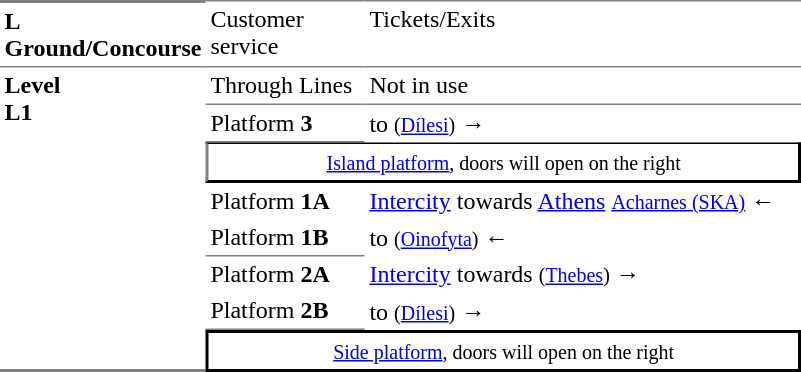<table table border=0 cellspacing=0 cellpadding=3>
<tr>
<td style="border-bottom:solid 1px gray;border-top:solid 2px gray;" width=50 valign=top><strong>L<br>Ground/Concourse</strong></td>
<td style="border-top:solid 1px gray;border-bottom:solid 1px gray;" width=100 valign=top>Customer service</td>
<td style="border-top:solid 1px gray;border-bottom:solid 1px gray;" width=285 valign=top>Tickets/Exits</td>
</tr>
<tr>
<td style="border-bottom:solid 2px gray;" rowspan=10 valign=top><strong>Level<br>L1</strong></td>
<td style="border-bottom:solid 1px gray;">Through Lines</td>
<td style="border-bottom:solid 1px gray;"> Not in use</td>
</tr>
<tr>
<td style="border-bottom:solid 1px gray;">Platform <strong>3</strong></td>
<td> to  <small>(<a href='#'>Dílesi</a>)</small> →</td>
</tr>
<tr>
<td style="border-bottom:solid 2px black;border-top:solid 1px black;border-right:solid 2px black;border-left:solid 2px grey;text-align:center;" colspan=2><small><a href='#'>Island platform</a>, doors will open on the right</small></td>
</tr>
<tr>
<td>Platform <span><strong>1Α</strong></span></td>
<td> <a href='#'>Intercity</a> towards <a href='#'>Athens</a> <small><a href='#'>Acharnes (SKA)</a></small> ←</td>
</tr>
<tr>
<td style="border-bottom:solid 1px gray;">Platform <strong>1B</strong></td>
<td> to  <small>(<a href='#'>Oinofyta</a>)</small> ←</td>
</tr>
<tr>
<td>Platform <span><strong>2Α</strong></span></td>
<td> <a href='#'>Intercity</a> towards  <small>(<a href='#'>Thebes</a>)</small> →</td>
</tr>
<tr>
<td style="border-bottom:solid 1px gray;">Platform <strong>2B</strong></td>
<td> to  <small>(<a href='#'>Dílesi</a>)</small> →</td>
</tr>
<tr>
<td style="border-top:solid 2px black;border-left:solid 2px black;border-right:solid 2px black;border-bottom:solid 2px black;text-align:center;" colspan=2><small><a href='#'>Side platform</a>, doors will open on the right</small></td>
</tr>
<tr>
</tr>
</table>
